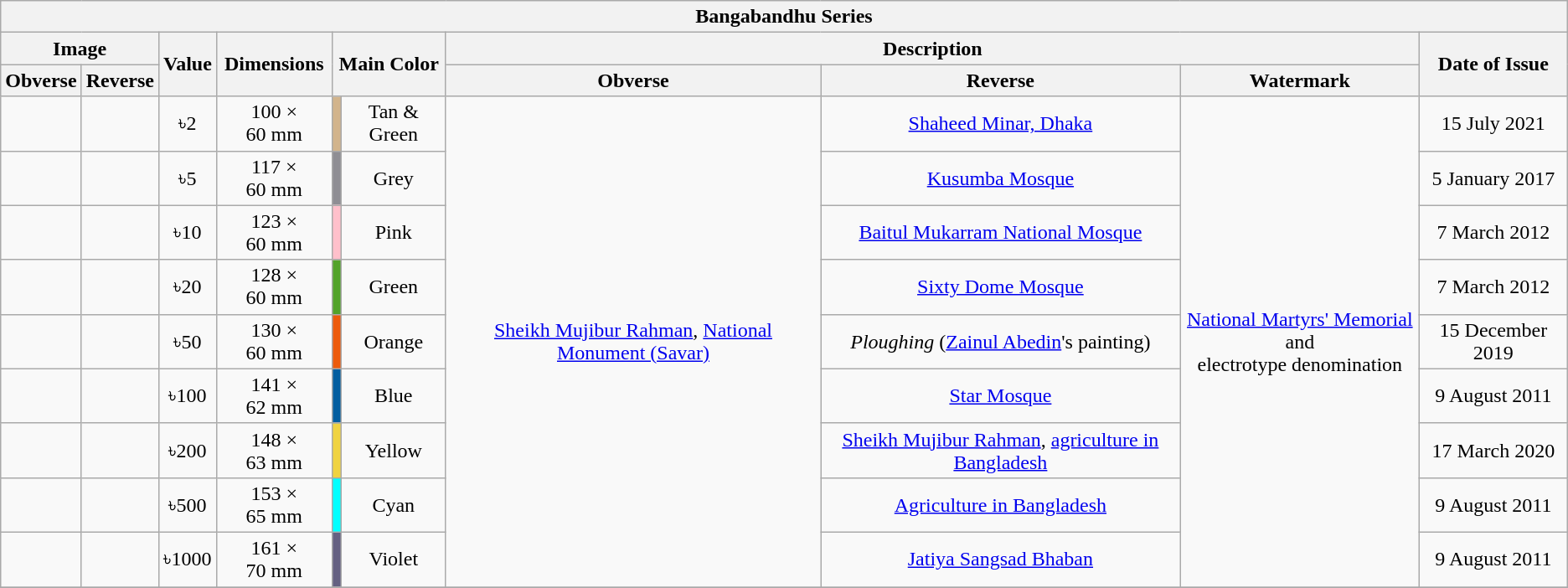<table class="wikitable" style="text-align:center">
<tr>
<th colspan="10">Bangabandhu Series</th>
</tr>
<tr>
<th colspan=2>Image</th>
<th rowspan=2>Value</th>
<th rowspan=2>Dimensions</th>
<th rowspan=2 colspan=2>Main Color</th>
<th colspan="3">Description</th>
<th rowspan=2>Date of Issue</th>
</tr>
<tr>
<th>Obverse</th>
<th>Reverse</th>
<th>Obverse</th>
<th>Reverse</th>
<th>Watermark</th>
</tr>
<tr>
<td></td>
<td></td>
<td>৳2</td>
<td>100 × 60 mm</td>
<td style="background:#D2B48C;"></td>
<td>Tan & Green</td>
<td rowspan="9"><a href='#'>Sheikh Mujibur Rahman</a>, <a href='#'>National Monument (Savar)</a></td>
<td><a href='#'>Shaheed Minar, Dhaka</a></td>
<td rowspan="9"><a href='#'>National Martyrs' Memorial</a> and<br>electrotype denomination</td>
<td>15 July 2021</td>
</tr>
<tr>
<td></td>
<td></td>
<td>৳5</td>
<td>117 × 60 mm</td>
<td style="background:#8f8e94;"></td>
<td>Grey</td>
<td><a href='#'>Kusumba Mosque</a></td>
<td>5 January 2017</td>
</tr>
<tr>
<td></td>
<td></td>
<td>৳10</td>
<td>123 × 60 mm</td>
<td style="background:#FFC0CB;"></td>
<td>Pink</td>
<td><a href='#'>Baitul Mukarram National Mosque</a></td>
<td>7 March 2012</td>
</tr>
<tr>
<td></td>
<td></td>
<td>৳20</td>
<td>128 × 60 mm</td>
<td style="background:#53a32a;"></td>
<td>Green</td>
<td><a href='#'>Sixty Dome Mosque</a></td>
<td>7 March 2012</td>
</tr>
<tr>
<td></td>
<td></td>
<td>৳50</td>
<td>130 × 60 mm</td>
<td style="background:#ed5b0c;"></td>
<td>Orange</td>
<td><em>Ploughing</em> (<a href='#'>Zainul Abedin</a>'s painting)</td>
<td>15 December 2019</td>
</tr>
<tr>
<td></td>
<td></td>
<td>৳100</td>
<td>141 × 62 mm</td>
<td style="background:#025ea0;"></td>
<td>Blue</td>
<td><a href='#'>Star Mosque</a></td>
<td>9 August 2011</td>
</tr>
<tr>
<td></td>
<td></td>
<td>৳200</td>
<td>148 × 63 mm</td>
<td style="background:#f0d341;"></td>
<td>Yellow</td>
<td><a href='#'>Sheikh Mujibur Rahman</a>, <a href='#'>agriculture in Bangladesh</a></td>
<td>17 March 2020</td>
</tr>
<tr>
<td></td>
<td></td>
<td>৳500</td>
<td>153 × 65 mm</td>
<td style="background:#00FFFF;"></td>
<td>Cyan</td>
<td><a href='#'>Agriculture in Bangladesh</a></td>
<td>9 August 2011</td>
</tr>
<tr>
<td></td>
<td></td>
<td>৳1000</td>
<td>161 × 70 mm</td>
<td style="background:#656182;"></td>
<td>Violet</td>
<td><a href='#'>Jatiya Sangsad Bhaban</a></td>
<td>9 August 2011</td>
</tr>
<tr>
</tr>
</table>
